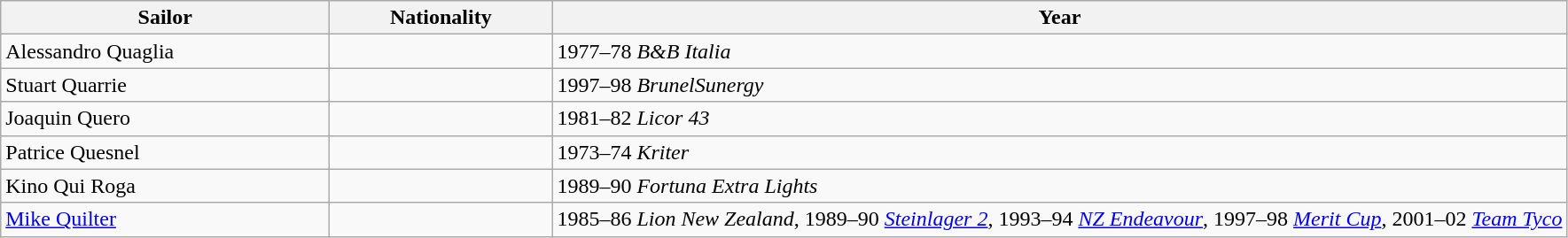<table class=wikitable>
<tr>
<th style="width:15em">Sailor</th>
<th style="width:10em">Nationality</th>
<th>Year</th>
</tr>
<tr>
<td>Alessandro Quaglia</td>
<td></td>
<td>1977–78 <em>B&B Italia</em></td>
</tr>
<tr>
<td>Stuart Quarrie</td>
<td></td>
<td>1997–98 <em>BrunelSunergy</em></td>
</tr>
<tr>
<td>Joaquin Quero</td>
<td></td>
<td>1981–82 <em>Licor 43</em></td>
</tr>
<tr>
<td>Patrice Quesnel</td>
<td></td>
<td>1973–74 <em>Kriter</em></td>
</tr>
<tr>
<td>Kino Qui Roga</td>
<td></td>
<td>1989–90 <em>Fortuna Extra Lights</em></td>
</tr>
<tr>
<td><a href='#'>Mike Quilter</a></td>
<td></td>
<td>1985–86 <em>Lion New Zealand</em>, 1989–90 <em><a href='#'>Steinlager 2</a></em>, 1993–94 <em><a href='#'>NZ Endeavour</a></em>, 1997–98 <em><a href='#'>Merit Cup</a></em>, 2001–02 <em><a href='#'>Team Tyco</a></em></td>
</tr>
</table>
